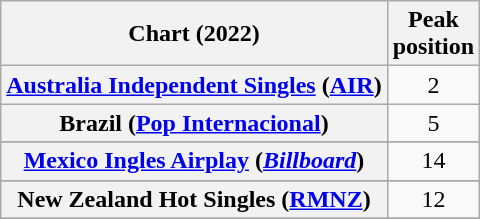<table class="wikitable sortable plainrowheaders" style="text-align:center">
<tr>
<th scope="col">Chart (2022)</th>
<th scope="col">Peak<br>position</th>
</tr>
<tr>
<th scope="row"><a href='#'>Australia Independent Singles</a> (<a href='#'>AIR</a>)</th>
<td>2</td>
</tr>
<tr>
<th scope="row">Brazil (<a href='#'>Pop Internacional</a>)</th>
<td>5</td>
</tr>
<tr>
</tr>
<tr>
</tr>
<tr>
<th scope="row"><a href='#'>Mexico Ingles Airplay</a> (<em><a href='#'>Billboard</a></em>)</th>
<td>14</td>
</tr>
<tr>
</tr>
<tr>
</tr>
<tr>
<th scope="row">New Zealand Hot Singles (<a href='#'>RMNZ</a>)</th>
<td>12</td>
</tr>
<tr>
</tr>
<tr>
</tr>
<tr>
</tr>
<tr>
</tr>
</table>
